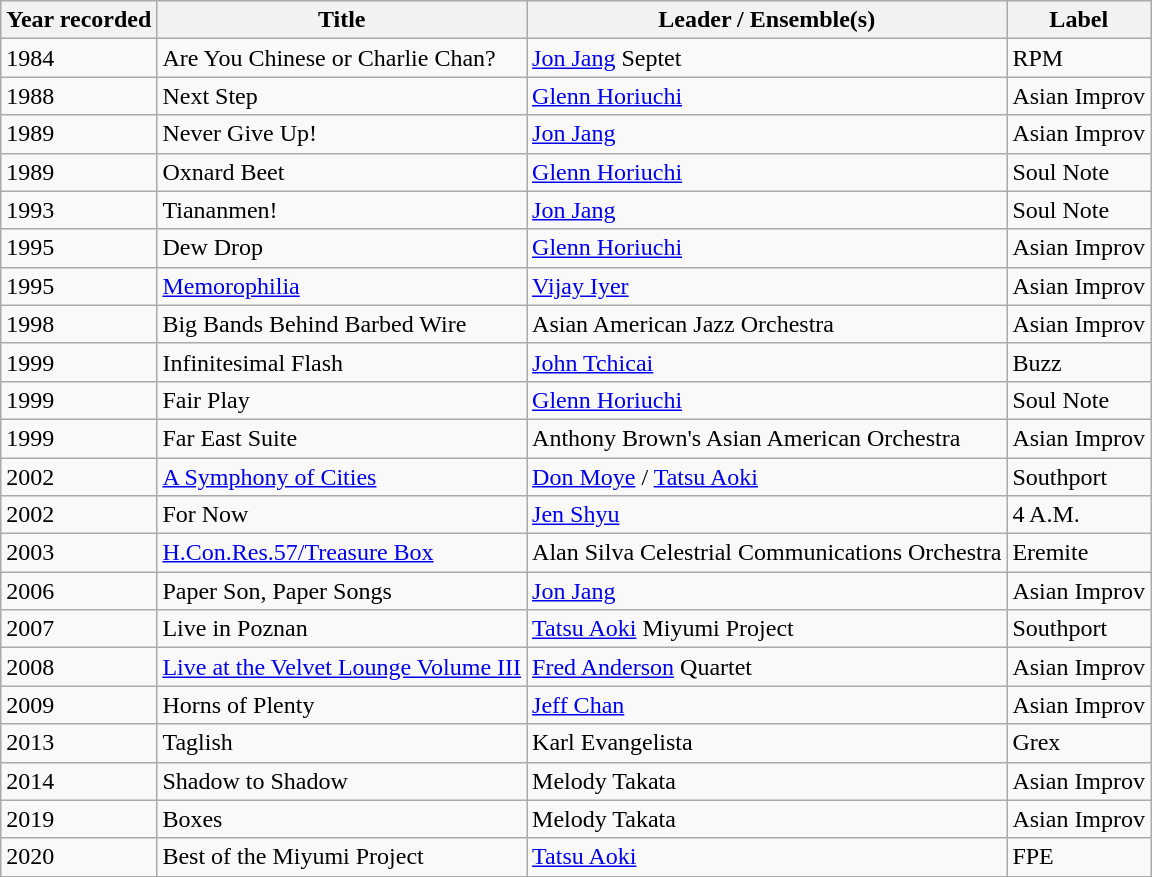<table class="wikitable sortable">
<tr>
<th>Year recorded</th>
<th>Title</th>
<th>Leader / Ensemble(s)</th>
<th>Label</th>
</tr>
<tr>
<td>1984</td>
<td>Are You Chinese or Charlie Chan?</td>
<td><a href='#'>Jon Jang</a> Septet</td>
<td>RPM</td>
</tr>
<tr>
<td>1988</td>
<td>Next Step</td>
<td><a href='#'>Glenn Horiuchi</a></td>
<td>Asian Improv</td>
</tr>
<tr>
<td>1989</td>
<td>Never Give Up!</td>
<td><a href='#'>Jon Jang</a></td>
<td>Asian Improv</td>
</tr>
<tr>
<td>1989</td>
<td>Oxnard Beet</td>
<td><a href='#'>Glenn Horiuchi</a></td>
<td>Soul Note</td>
</tr>
<tr>
<td>1993</td>
<td>Tiananmen!</td>
<td><a href='#'>Jon Jang</a></td>
<td>Soul Note</td>
</tr>
<tr>
<td>1995</td>
<td>Dew Drop</td>
<td><a href='#'>Glenn Horiuchi</a></td>
<td>Asian Improv</td>
</tr>
<tr>
<td>1995</td>
<td><a href='#'>Memorophilia</a></td>
<td><a href='#'>Vijay Iyer</a></td>
<td>Asian Improv</td>
</tr>
<tr>
<td>1998</td>
<td>Big Bands Behind Barbed Wire</td>
<td>Asian American Jazz Orchestra</td>
<td>Asian Improv</td>
</tr>
<tr>
<td>1999</td>
<td>Infinitesimal Flash</td>
<td><a href='#'>John Tchicai</a></td>
<td>Buzz</td>
</tr>
<tr>
<td>1999</td>
<td>Fair Play</td>
<td><a href='#'>Glenn Horiuchi</a></td>
<td>Soul Note</td>
</tr>
<tr>
<td>1999</td>
<td>Far East Suite</td>
<td>Anthony Brown's Asian American Orchestra</td>
<td>Asian Improv</td>
</tr>
<tr>
<td>2002</td>
<td><a href='#'>A Symphony of Cities</a></td>
<td><a href='#'>Don Moye</a> / <a href='#'>Tatsu Aoki</a></td>
<td>Southport</td>
</tr>
<tr>
<td>2002</td>
<td>For Now</td>
<td><a href='#'>Jen Shyu</a></td>
<td>4 A.M.</td>
</tr>
<tr>
<td>2003</td>
<td><a href='#'>H.Con.Res.57/Treasure Box</a></td>
<td>Alan Silva Celestrial Communications Orchestra</td>
<td>Eremite</td>
</tr>
<tr>
<td>2006</td>
<td>Paper Son, Paper Songs</td>
<td><a href='#'>Jon Jang</a></td>
<td>Asian Improv</td>
</tr>
<tr>
<td>2007</td>
<td>Live in Poznan</td>
<td><a href='#'>Tatsu Aoki</a> Miyumi Project</td>
<td>Southport</td>
</tr>
<tr>
<td>2008</td>
<td><a href='#'>Live at the Velvet Lounge Volume III</a></td>
<td><a href='#'>Fred Anderson</a> Quartet</td>
<td>Asian Improv</td>
</tr>
<tr>
<td>2009</td>
<td>Horns of Plenty</td>
<td><a href='#'>Jeff Chan</a></td>
<td>Asian Improv</td>
</tr>
<tr>
<td>2013</td>
<td>Taglish</td>
<td>Karl Evangelista</td>
<td>Grex</td>
</tr>
<tr>
<td>2014</td>
<td>Shadow to Shadow</td>
<td>Melody Takata</td>
<td>Asian Improv</td>
</tr>
<tr>
<td>2019</td>
<td>Boxes</td>
<td>Melody Takata</td>
<td>Asian Improv</td>
</tr>
<tr>
<td>2020</td>
<td>Best of the Miyumi Project</td>
<td><a href='#'>Tatsu Aoki</a></td>
<td>FPE</td>
</tr>
<tr>
</tr>
</table>
